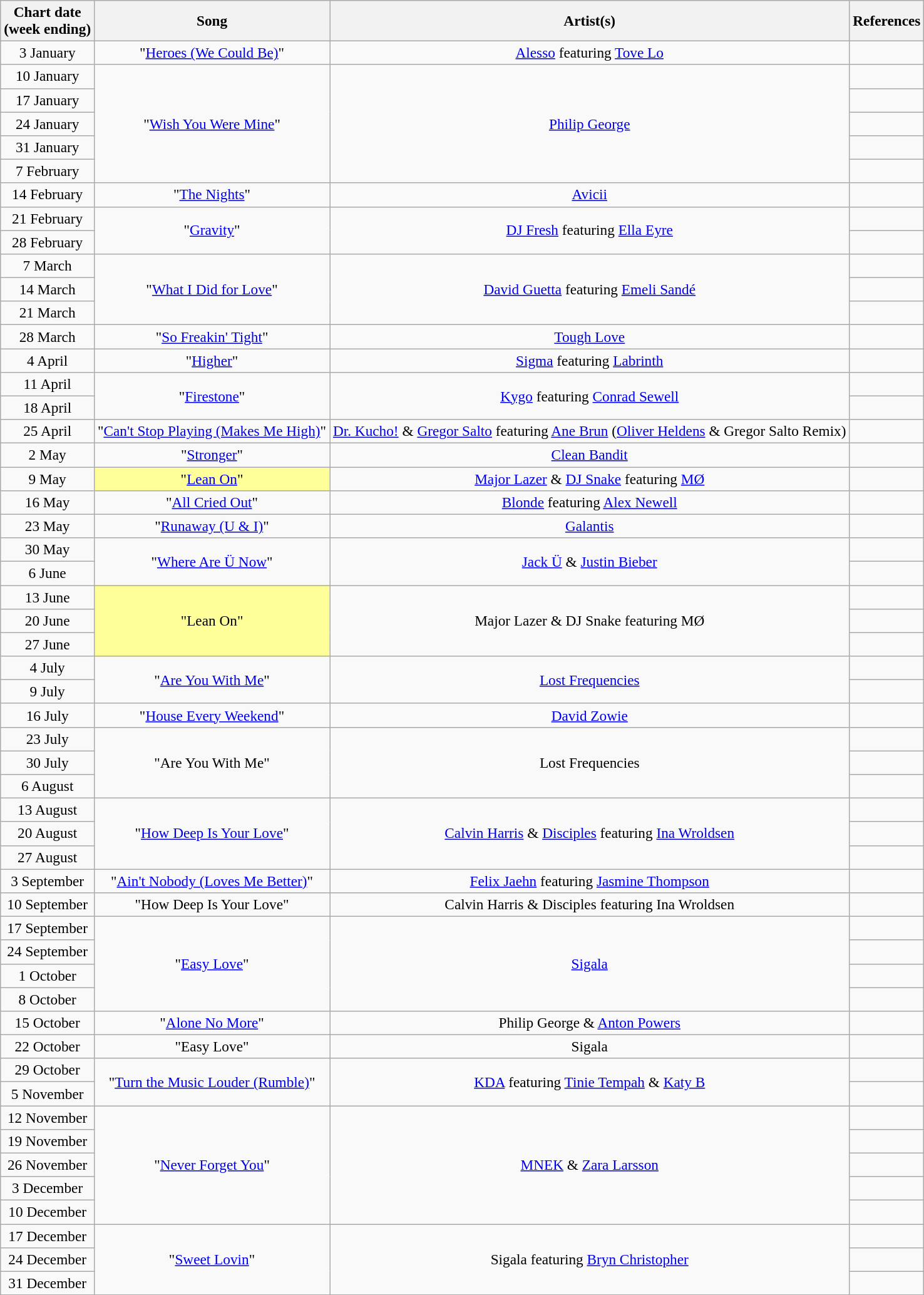<table class="wikitable" style="font-size:97%; text-align:center;">
<tr>
<th>Chart date<br>(week ending)</th>
<th>Song</th>
<th>Artist(s)</th>
<th>References</th>
</tr>
<tr>
<td>3 January</td>
<td>"<a href='#'>Heroes (We Could Be)</a>"</td>
<td><a href='#'>Alesso</a> featuring <a href='#'>Tove Lo</a></td>
<td></td>
</tr>
<tr>
<td>10 January</td>
<td rowspan="5">"<a href='#'>Wish You Were Mine</a>"</td>
<td rowspan="5"><a href='#'>Philip George</a></td>
<td></td>
</tr>
<tr>
<td>17 January</td>
<td></td>
</tr>
<tr>
<td>24 January</td>
<td></td>
</tr>
<tr>
<td>31 January</td>
<td></td>
</tr>
<tr>
<td>7 February</td>
<td></td>
</tr>
<tr>
<td>14 February</td>
<td>"<a href='#'>The Nights</a>"</td>
<td><a href='#'>Avicii</a></td>
<td></td>
</tr>
<tr>
<td>21 February</td>
<td rowspan="2">"<a href='#'>Gravity</a>"</td>
<td rowspan="2"><a href='#'>DJ Fresh</a> featuring <a href='#'>Ella Eyre</a></td>
<td></td>
</tr>
<tr>
<td>28 February</td>
<td></td>
</tr>
<tr>
<td>7 March</td>
<td rowspan="3">"<a href='#'>What I Did for Love</a>"</td>
<td rowspan="3"><a href='#'>David Guetta</a> featuring <a href='#'>Emeli Sandé</a></td>
<td></td>
</tr>
<tr>
<td>14 March</td>
<td></td>
</tr>
<tr>
<td>21 March</td>
<td></td>
</tr>
<tr>
<td>28 March</td>
<td>"<a href='#'>So Freakin' Tight</a>"</td>
<td><a href='#'>Tough Love</a></td>
<td></td>
</tr>
<tr>
<td>4 April</td>
<td>"<a href='#'>Higher</a>"</td>
<td><a href='#'>Sigma</a> featuring <a href='#'>Labrinth</a></td>
<td></td>
</tr>
<tr>
<td>11 April</td>
<td rowspan="2">"<a href='#'>Firestone</a>"</td>
<td rowspan="2"><a href='#'>Kygo</a> featuring <a href='#'>Conrad Sewell</a></td>
<td></td>
</tr>
<tr>
<td>18 April</td>
<td></td>
</tr>
<tr>
<td>25 April</td>
<td>"<a href='#'>Can't Stop Playing (Makes Me High)</a>"</td>
<td><a href='#'>Dr. Kucho!</a> & <a href='#'>Gregor Salto</a> featuring <a href='#'>Ane Brun</a> (<a href='#'>Oliver Heldens</a> & Gregor Salto Remix)</td>
<td></td>
</tr>
<tr>
<td>2 May</td>
<td>"<a href='#'>Stronger</a>"</td>
<td><a href='#'>Clean Bandit</a></td>
<td></td>
</tr>
<tr>
<td>9 May</td>
<td bgcolor=#FFFF99>"<a href='#'>Lean On</a>" </td>
<td><a href='#'>Major Lazer</a> & <a href='#'>DJ Snake</a> featuring <a href='#'>MØ</a></td>
<td></td>
</tr>
<tr>
<td>16 May</td>
<td>"<a href='#'>All Cried Out</a>"</td>
<td><a href='#'>Blonde</a> featuring <a href='#'>Alex Newell</a></td>
<td></td>
</tr>
<tr>
<td>23 May</td>
<td>"<a href='#'>Runaway (U & I)</a>"</td>
<td><a href='#'>Galantis</a></td>
<td></td>
</tr>
<tr>
<td>30 May</td>
<td rowspan="2">"<a href='#'>Where Are Ü Now</a>"</td>
<td rowspan="2"><a href='#'>Jack Ü</a> & <a href='#'>Justin Bieber</a></td>
<td></td>
</tr>
<tr>
<td>6 June</td>
<td></td>
</tr>
<tr>
<td>13 June</td>
<td rowspan="3" bgcolor=#FFFF99>"Lean On" </td>
<td rowspan="3">Major Lazer & DJ Snake featuring MØ</td>
<td></td>
</tr>
<tr>
<td>20 June</td>
<td></td>
</tr>
<tr>
<td>27 June</td>
<td></td>
</tr>
<tr>
<td>4 July</td>
<td rowspan="2">"<a href='#'>Are You With Me</a>"</td>
<td rowspan="2"><a href='#'>Lost Frequencies</a></td>
<td></td>
</tr>
<tr>
<td>9 July </td>
<td></td>
</tr>
<tr>
<td>16 July </td>
<td>"<a href='#'>House Every Weekend</a>"</td>
<td><a href='#'>David Zowie</a></td>
<td></td>
</tr>
<tr>
<td>23 July</td>
<td rowspan="3">"Are You With Me"</td>
<td rowspan="3">Lost Frequencies</td>
<td></td>
</tr>
<tr>
<td>30 July</td>
<td></td>
</tr>
<tr>
<td>6 August</td>
<td></td>
</tr>
<tr>
<td>13 August</td>
<td rowspan="3">"<a href='#'>How Deep Is Your Love</a>"</td>
<td rowspan="3"><a href='#'>Calvin Harris</a> & <a href='#'>Disciples</a> featuring <a href='#'>Ina Wroldsen</a></td>
<td></td>
</tr>
<tr>
<td>20 August</td>
<td></td>
</tr>
<tr>
<td>27 August</td>
<td></td>
</tr>
<tr>
<td>3 September</td>
<td>"<a href='#'>Ain't Nobody (Loves Me Better)</a>"</td>
<td><a href='#'>Felix Jaehn</a> featuring <a href='#'>Jasmine Thompson</a></td>
<td></td>
</tr>
<tr>
<td>10 September</td>
<td>"How Deep Is Your Love"</td>
<td>Calvin Harris & Disciples featuring Ina Wroldsen</td>
<td></td>
</tr>
<tr>
<td>17 September </td>
<td rowspan="4">"<a href='#'>Easy Love</a>"</td>
<td rowspan="4"><a href='#'>Sigala</a></td>
<td></td>
</tr>
<tr>
<td>24 September</td>
<td></td>
</tr>
<tr>
<td>1 October</td>
<td></td>
</tr>
<tr>
<td>8 October</td>
<td></td>
</tr>
<tr>
<td>15 October</td>
<td>"<a href='#'>Alone No More</a>"</td>
<td>Philip George & <a href='#'>Anton Powers</a></td>
<td></td>
</tr>
<tr>
<td>22 October</td>
<td>"Easy Love"</td>
<td>Sigala</td>
<td></td>
</tr>
<tr>
<td>29 October </td>
<td rowspan="2">"<a href='#'>Turn the Music Louder (Rumble)</a>"</td>
<td rowspan="2"><a href='#'>KDA</a> featuring <a href='#'>Tinie Tempah</a> & <a href='#'>Katy B</a></td>
<td></td>
</tr>
<tr>
<td>5 November</td>
<td></td>
</tr>
<tr>
<td>12 November</td>
<td rowspan="5">"<a href='#'>Never Forget You</a>"</td>
<td rowspan="5"><a href='#'>MNEK</a> & <a href='#'>Zara Larsson</a></td>
<td></td>
</tr>
<tr>
<td>19 November</td>
<td></td>
</tr>
<tr>
<td>26 November</td>
<td></td>
</tr>
<tr>
<td>3 December</td>
<td></td>
</tr>
<tr>
<td>10 December</td>
<td></td>
</tr>
<tr>
<td>17 December</td>
<td rowspan="3">"<a href='#'>Sweet Lovin</a>"</td>
<td rowspan="3">Sigala featuring <a href='#'>Bryn Christopher</a></td>
<td></td>
</tr>
<tr>
<td>24 December</td>
<td></td>
</tr>
<tr>
<td>31 December</td>
<td></td>
</tr>
</table>
